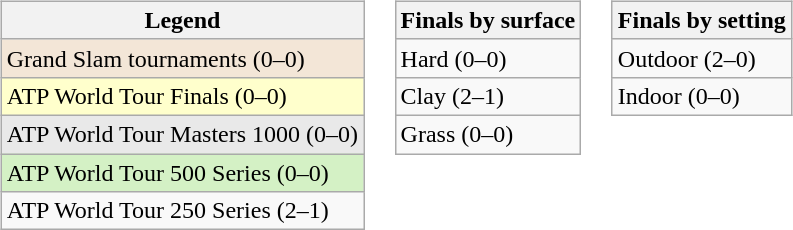<table>
<tr valign=top>
<td><br><table class="wikitable">
<tr>
<th>Legend</th>
</tr>
<tr style="background:#f3e6d7;">
<td>Grand Slam tournaments (0–0)</td>
</tr>
<tr style="background:#ffc;">
<td>ATP World Tour Finals (0–0)</td>
</tr>
<tr style="background:#e9e9e9;">
<td>ATP World Tour Masters 1000 (0–0)</td>
</tr>
<tr style="background:#d4f1c5;">
<td>ATP World Tour 500 Series (0–0)</td>
</tr>
<tr>
<td>ATP World Tour 250 Series (2–1)</td>
</tr>
</table>
</td>
<td><br><table class="wikitable">
<tr>
<th>Finals by surface</th>
</tr>
<tr>
<td>Hard (0–0)</td>
</tr>
<tr>
<td>Clay (2–1)</td>
</tr>
<tr>
<td>Grass (0–0)</td>
</tr>
</table>
</td>
<td><br><table class="wikitable">
<tr>
<th>Finals by setting</th>
</tr>
<tr>
<td>Outdoor (2–0)</td>
</tr>
<tr>
<td>Indoor (0–0)</td>
</tr>
</table>
</td>
</tr>
</table>
